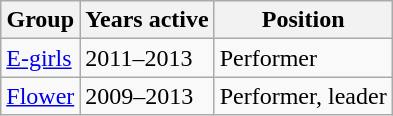<table class="wikitable">
<tr>
<th>Group</th>
<th>Years active</th>
<th>Position</th>
</tr>
<tr>
<td><a href='#'>E-girls</a></td>
<td>2011–2013</td>
<td>Performer</td>
</tr>
<tr>
<td><a href='#'>Flower</a></td>
<td>2009–2013</td>
<td>Performer, leader</td>
</tr>
</table>
